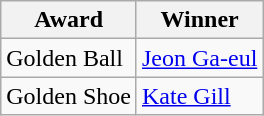<table class="wikitable">
<tr>
<th>Award</th>
<th>Winner</th>
</tr>
<tr>
<td>Golden Ball</td>
<td> <a href='#'>Jeon Ga-eul</a></td>
</tr>
<tr>
<td>Golden Shoe</td>
<td> <a href='#'>Kate Gill</a></td>
</tr>
</table>
